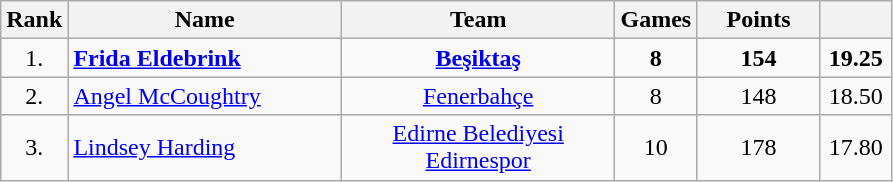<table | class="wikitable sortable" style="text-align: center;">
<tr>
<th>Rank</th>
<th width=175>Name</th>
<th width=175>Team</th>
<th>Games</th>
<th width=75>Points</th>
<th width=40></th>
</tr>
<tr>
<td>1.</td>
<td align="left"> <strong><a href='#'>Frida Eldebrink</a></strong></td>
<td><strong><a href='#'>Beşiktaş</a></strong></td>
<td><strong>8</strong></td>
<td><strong>154</strong></td>
<td><strong>19.25</strong></td>
</tr>
<tr>
<td>2.</td>
<td align="left"> <a href='#'>Angel McCoughtry</a></td>
<td><a href='#'>Fenerbahçe</a></td>
<td>8</td>
<td>148</td>
<td>18.50</td>
</tr>
<tr>
<td>3.</td>
<td align="left"> <a href='#'>Lindsey Harding</a></td>
<td><a href='#'>Edirne Belediyesi Edirnespor</a></td>
<td>10</td>
<td>178</td>
<td>17.80</td>
</tr>
</table>
